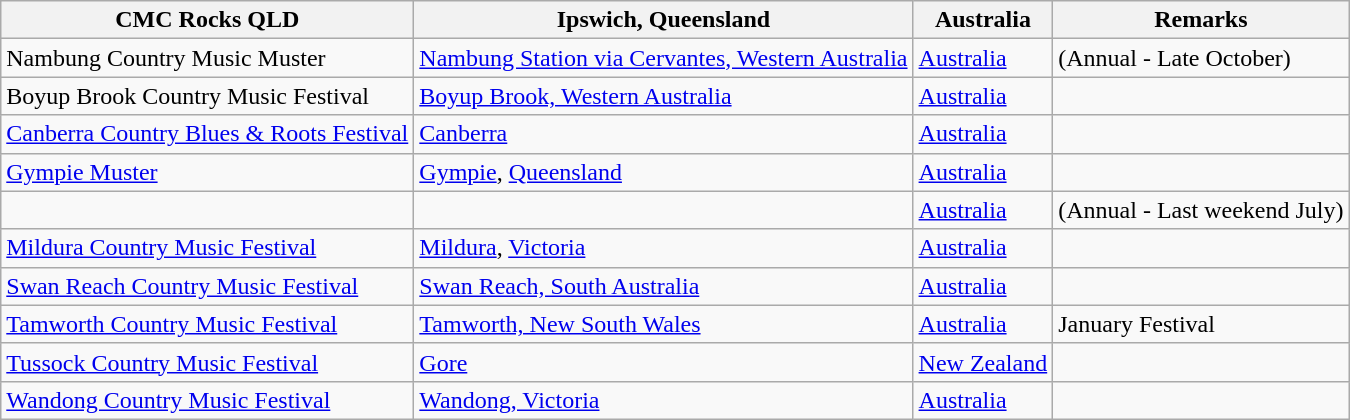<table class="wikitable sortable ">
<tr>
<th>CMC Rocks QLD</th>
<th>Ipswich, Queensland</th>
<th>Australia</th>
<th>Remarks</th>
</tr>
<tr>
<td>Nambung Country Music Muster</td>
<td><a href='#'>Nambung Station via Cervantes, Western Australia</a></td>
<td><a href='#'>Australia</a></td>
<td>(Annual - Late October)</td>
</tr>
<tr>
<td>Boyup Brook Country Music Festival</td>
<td><a href='#'>Boyup Brook, Western Australia</a></td>
<td><a href='#'>Australia</a></td>
<td></td>
</tr>
<tr>
<td><a href='#'>Canberra Country Blues & Roots Festival</a></td>
<td><a href='#'>Canberra</a></td>
<td><a href='#'>Australia</a></td>
<td></td>
</tr>
<tr>
<td><a href='#'>Gympie Muster</a></td>
<td><a href='#'>Gympie</a>, <a href='#'>Queensland</a></td>
<td><a href='#'>Australia</a></td>
<td></td>
</tr>
<tr>
<td></td>
<td></td>
<td><a href='#'>Australia</a></td>
<td>(Annual - Last weekend July)</td>
</tr>
<tr>
<td><a href='#'>Mildura Country Music Festival</a></td>
<td><a href='#'>Mildura</a>, <a href='#'>Victoria</a></td>
<td><a href='#'>Australia</a></td>
<td></td>
</tr>
<tr>
<td><a href='#'>Swan Reach Country Music Festival</a></td>
<td><a href='#'>Swan Reach, South Australia</a></td>
<td><a href='#'>Australia</a></td>
<td></td>
</tr>
<tr>
<td><a href='#'>Tamworth Country Music Festival</a></td>
<td><a href='#'>Tamworth, New South Wales</a></td>
<td><a href='#'>Australia</a></td>
<td>January Festival</td>
</tr>
<tr>
<td><a href='#'>Tussock Country Music Festival</a></td>
<td><a href='#'>Gore</a></td>
<td><a href='#'>New Zealand</a></td>
<td></td>
</tr>
<tr>
<td><a href='#'>Wandong Country Music Festival</a></td>
<td><a href='#'>Wandong, Victoria</a></td>
<td><a href='#'>Australia</a></td>
<td></td>
</tr>
</table>
